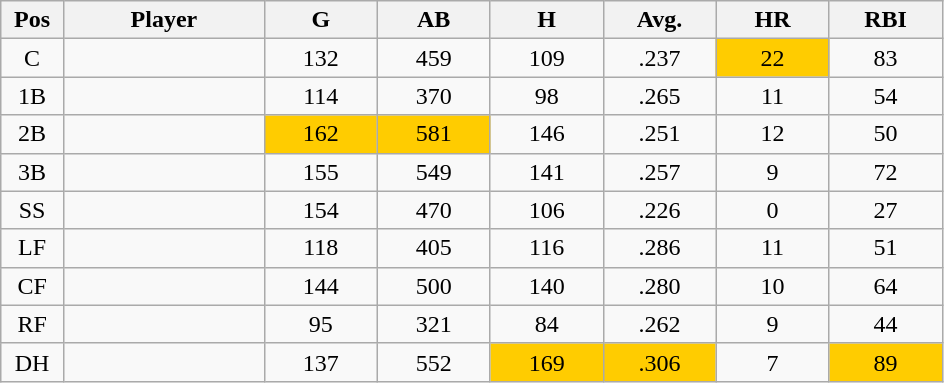<table class="wikitable sortable">
<tr>
<th bgcolor="#DDDDFF" width="5%">Pos</th>
<th bgcolor="#DDDDFF" width="16%">Player</th>
<th bgcolor="#DDDDFF" width="9%">G</th>
<th bgcolor="#DDDDFF" width="9%">AB</th>
<th bgcolor="#DDDDFF" width="9%">H</th>
<th bgcolor="#DDDDFF" width="9%">Avg.</th>
<th bgcolor="#DDDDFF" width="9%">HR</th>
<th bgcolor="#DDDDFF" width="9%">RBI</th>
</tr>
<tr align="center">
<td>C</td>
<td></td>
<td>132</td>
<td>459</td>
<td>109</td>
<td>.237</td>
<td bgcolor="FFCC00">22</td>
<td>83</td>
</tr>
<tr align="center">
<td>1B</td>
<td></td>
<td>114</td>
<td>370</td>
<td>98</td>
<td>.265</td>
<td>11</td>
<td>54</td>
</tr>
<tr align="center">
<td>2B</td>
<td></td>
<td bgcolor="#FFCC00">162</td>
<td bgcolor="#FFCC00">581</td>
<td>146</td>
<td>.251</td>
<td>12</td>
<td>50</td>
</tr>
<tr align="center">
<td>3B</td>
<td></td>
<td>155</td>
<td>549</td>
<td>141</td>
<td>.257</td>
<td>9</td>
<td>72</td>
</tr>
<tr align="center">
<td>SS</td>
<td></td>
<td>154</td>
<td>470</td>
<td>106</td>
<td>.226</td>
<td>0</td>
<td>27</td>
</tr>
<tr align="center">
<td>LF</td>
<td></td>
<td>118</td>
<td>405</td>
<td>116</td>
<td>.286</td>
<td>11</td>
<td>51</td>
</tr>
<tr align="center">
<td>CF</td>
<td></td>
<td>144</td>
<td>500</td>
<td>140</td>
<td>.280</td>
<td>10</td>
<td>64</td>
</tr>
<tr align="center">
<td>RF</td>
<td></td>
<td>95</td>
<td>321</td>
<td>84</td>
<td>.262</td>
<td>9</td>
<td>44</td>
</tr>
<tr align="center">
<td>DH</td>
<td></td>
<td>137</td>
<td>552</td>
<td bgcolor="#FFCC00">169</td>
<td bgcolor="#FFCC00">.306</td>
<td>7</td>
<td bgcolor="#FFCC00">89</td>
</tr>
</table>
